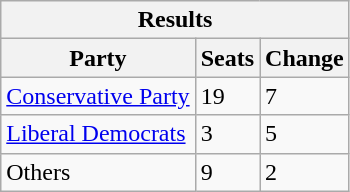<table class="wikitable">
<tr>
<th colspan="3">Results</th>
</tr>
<tr>
<th>Party</th>
<th>Seats</th>
<th>Change</th>
</tr>
<tr>
<td><a href='#'>Conservative Party</a></td>
<td>19</td>
<td>7</td>
</tr>
<tr>
<td><a href='#'>Liberal Democrats</a></td>
<td>3</td>
<td>5</td>
</tr>
<tr>
<td>Others</td>
<td>9</td>
<td>2</td>
</tr>
</table>
